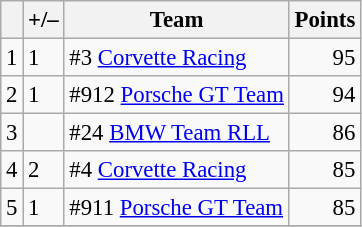<table class="wikitable" style="font-size: 95%;">
<tr>
<th scope="col"></th>
<th scope="col">+/–</th>
<th scope="col">Team</th>
<th scope="col">Points</th>
</tr>
<tr>
<td align=center>1</td>
<td align="left"> 1</td>
<td> #3 <a href='#'>Corvette Racing</a></td>
<td align=right>95</td>
</tr>
<tr>
<td align=center>2</td>
<td align="left"> 1</td>
<td> #912 <a href='#'>Porsche GT Team</a></td>
<td align=right>94</td>
</tr>
<tr>
<td align=center>3</td>
<td align="left"></td>
<td> #24 <a href='#'>BMW Team RLL</a></td>
<td align=right>86</td>
</tr>
<tr>
<td align=center>4</td>
<td align="left"> 2</td>
<td> #4 <a href='#'>Corvette Racing</a></td>
<td align=right>85</td>
</tr>
<tr>
<td align=center>5</td>
<td align="left"> 1</td>
<td> #911 <a href='#'>Porsche GT Team</a></td>
<td align=right>85</td>
</tr>
<tr>
</tr>
</table>
